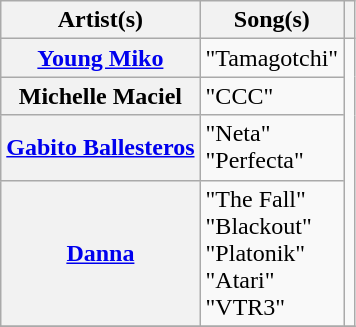<table class="wikitable plainrowheaders">
<tr>
<th scope="col">Artist(s)</th>
<th scope="col">Song(s)</th>
<th></th>
</tr>
<tr>
<th scope="row"><a href='#'>Young Miko</a></th>
<td>"Tamagotchi"</td>
<td rowspan="4"></td>
</tr>
<tr>
<th scope="row">Michelle Maciel</th>
<td>"CCC"</td>
</tr>
<tr>
<th scope="row"><a href='#'>Gabito Ballesteros</a></th>
<td>"Neta"<br>"Perfecta"</td>
</tr>
<tr>
<th scope="row"><a href='#'>Danna</a></th>
<td>"The Fall"<br>"Blackout"<br>"Platonik"<br>"Atari"<br>"VTR3"</td>
</tr>
<tr>
</tr>
</table>
